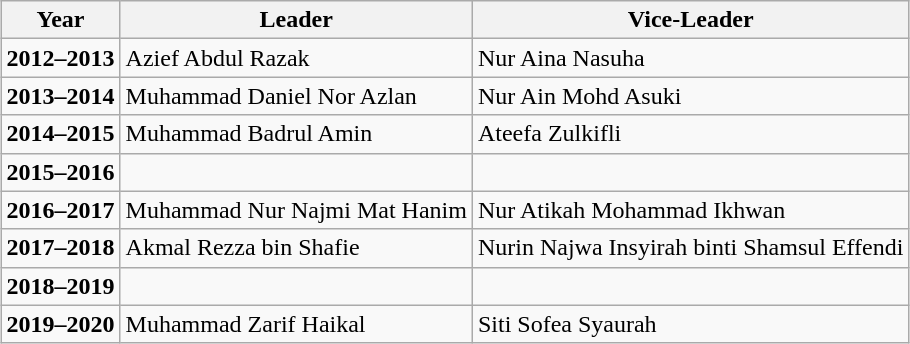<table class="wikitable" style="margin-left: auto; margin-right: auto; border: none">
<tr>
<th>Year</th>
<th>Leader</th>
<th>Vice-Leader</th>
</tr>
<tr>
<td><strong>2012–2013</strong></td>
<td>Azief Abdul Razak</td>
<td>Nur Aina Nasuha</td>
</tr>
<tr>
<td><strong>2013–2014</strong></td>
<td>Muhammad Daniel Nor Azlan</td>
<td>Nur Ain Mohd Asuki</td>
</tr>
<tr>
<td><strong>2014–2015</strong></td>
<td>Muhammad Badrul Amin</td>
<td>Ateefa Zulkifli</td>
</tr>
<tr>
<td><strong>2015–2016</strong></td>
<td></td>
<td></td>
</tr>
<tr>
<td><strong>2016–2017</strong></td>
<td>Muhammad Nur Najmi Mat Hanim</td>
<td>Nur Atikah Mohammad Ikhwan</td>
</tr>
<tr>
<td><strong>2017–2018</strong></td>
<td>Akmal Rezza bin Shafie</td>
<td>Nurin Najwa Insyirah binti Shamsul Effendi</td>
</tr>
<tr>
<td><strong>2018–2019</strong></td>
<td></td>
<td></td>
</tr>
<tr>
<td><strong>2019–2020</strong></td>
<td>Muhammad Zarif Haikal</td>
<td>Siti Sofea Syaurah</td>
</tr>
</table>
